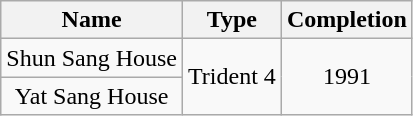<table class="wikitable" style="text-align: center">
<tr>
<th>Name</th>
<th>Type</th>
<th>Completion</th>
</tr>
<tr>
<td>Shun Sang House</td>
<td rowspan="2">Trident 4</td>
<td rowspan="2">1991</td>
</tr>
<tr>
<td>Yat Sang House</td>
</tr>
</table>
